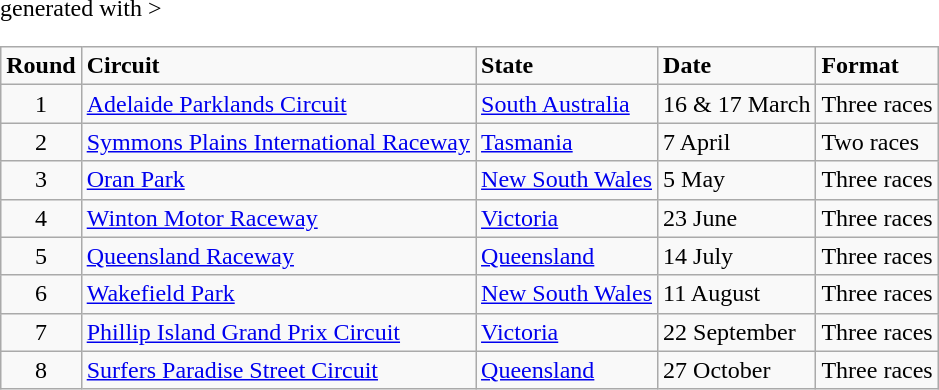<table class="wikitable" <hiddentext>generated with >
<tr style="font-weight:bold">
<td height="14" align="center">Round</td>
<td>Circuit</td>
<td>State</td>
<td>Date</td>
<td>Format</td>
</tr>
<tr>
<td height="14" align="center">1</td>
<td><a href='#'>Adelaide Parklands Circuit</a></td>
<td><a href='#'>South Australia</a></td>
<td>16 & 17 March</td>
<td>Three races</td>
</tr>
<tr>
<td height="14" align="center">2</td>
<td><a href='#'>Symmons Plains International Raceway</a></td>
<td><a href='#'>Tasmania</a></td>
<td>7 April</td>
<td>Two races</td>
</tr>
<tr>
<td height="14" align="center">3</td>
<td><a href='#'>Oran Park</a></td>
<td><a href='#'>New South Wales</a></td>
<td>5 May</td>
<td>Three races</td>
</tr>
<tr>
<td height="14" align="center">4</td>
<td><a href='#'>Winton Motor Raceway</a></td>
<td><a href='#'>Victoria</a></td>
<td>23 June</td>
<td>Three races</td>
</tr>
<tr>
<td height="14" align="center">5</td>
<td><a href='#'>Queensland Raceway</a></td>
<td><a href='#'>Queensland</a></td>
<td>14 July</td>
<td>Three races</td>
</tr>
<tr>
<td height="14" align="center">6</td>
<td><a href='#'>Wakefield Park</a></td>
<td><a href='#'>New South Wales</a></td>
<td>11 August</td>
<td>Three races</td>
</tr>
<tr>
<td height="14" align="center">7</td>
<td><a href='#'>Phillip Island Grand Prix Circuit</a></td>
<td><a href='#'>Victoria</a></td>
<td>22 September</td>
<td>Three races</td>
</tr>
<tr>
<td height="14" align="center">8</td>
<td><a href='#'>Surfers Paradise Street Circuit</a></td>
<td><a href='#'>Queensland</a></td>
<td>27 October</td>
<td>Three races</td>
</tr>
</table>
